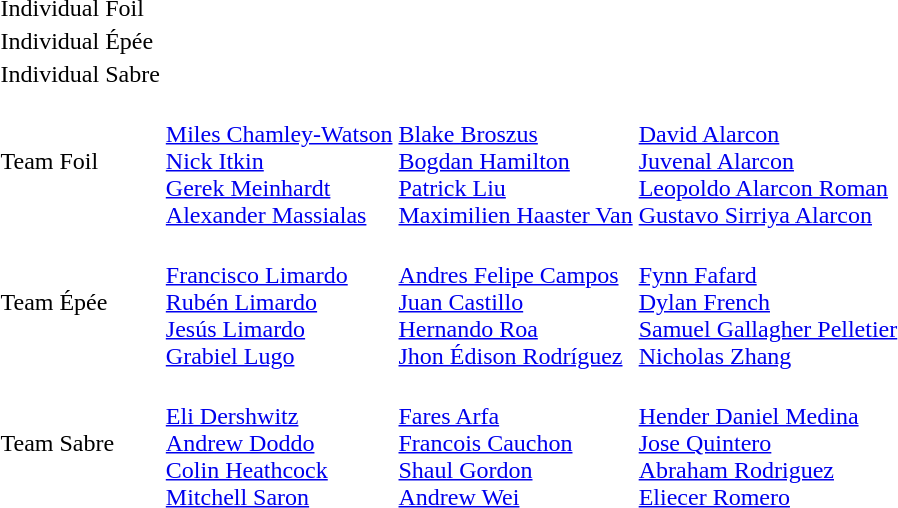<table>
<tr>
<td rowspan=2>Individual Foil</td>
<td rowspan=2></td>
<td rowspan=2></td>
<td></td>
</tr>
<tr>
<td></td>
</tr>
<tr>
<td rowspan=2>Individual Épée</td>
<td rowspan=2></td>
<td rowspan=2></td>
<td></td>
</tr>
<tr>
<td></td>
</tr>
<tr>
<td rowspan=2>Individual Sabre</td>
<td rowspan=2></td>
<td rowspan=2></td>
<td></td>
</tr>
<tr>
<td></td>
</tr>
<tr>
<td>Team Foil</td>
<td><br><a href='#'>Miles Chamley-Watson</a><br><a href='#'>Nick Itkin</a><br><a href='#'>Gerek Meinhardt</a><br><a href='#'>Alexander Massialas</a></td>
<td><br><a href='#'>Blake Broszus</a><br><a href='#'>Bogdan Hamilton</a><br><a href='#'>Patrick Liu</a><br><a href='#'>Maximilien Haaster Van</a></td>
<td><br><a href='#'>David Alarcon</a><br><a href='#'>Juvenal Alarcon</a><br><a href='#'>Leopoldo Alarcon Roman</a><br><a href='#'>Gustavo Sirriya Alarcon</a></td>
</tr>
<tr>
<td>Team Épée</td>
<td><br><a href='#'>Francisco Limardo</a><br><a href='#'>Rubén Limardo</a><br><a href='#'>Jesús Limardo</a><br><a href='#'>Grabiel Lugo</a></td>
<td><br><a href='#'>Andres Felipe Campos</a><br><a href='#'>Juan Castillo</a><br><a href='#'>Hernando Roa</a><br><a href='#'>Jhon Édison Rodríguez</a></td>
<td><br><a href='#'>Fynn Fafard</a><br><a href='#'>Dylan French</a><br><a href='#'>Samuel Gallagher Pelletier</a><br><a href='#'>Nicholas Zhang</a></td>
</tr>
<tr>
<td>Team Sabre</td>
<td><br><a href='#'>Eli Dershwitz</a><br><a href='#'>Andrew Doddo</a><br><a href='#'>Colin Heathcock</a><br><a href='#'>Mitchell Saron</a></td>
<td><br><a href='#'>Fares Arfa</a><br><a href='#'>Francois Cauchon</a><br><a href='#'>Shaul Gordon</a><br><a href='#'>Andrew Wei</a></td>
<td><br><a href='#'>Hender Daniel Medina</a><br><a href='#'>Jose Quintero</a><br><a href='#'>Abraham Rodriguez</a><br><a href='#'>Eliecer Romero</a></td>
</tr>
</table>
